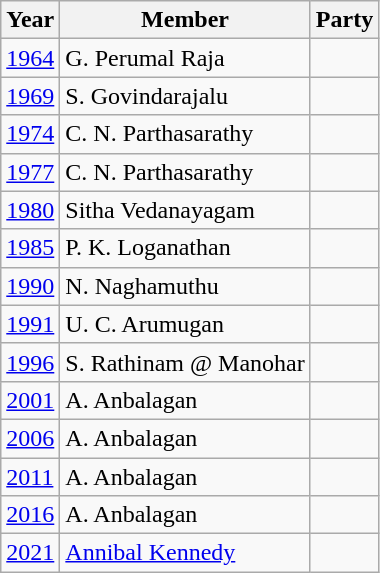<table class="wikitable sortable">
<tr>
<th>Year</th>
<th>Member</th>
<th colspan=2>Party</th>
</tr>
<tr>
<td><a href='#'>1964</a></td>
<td>G. Perumal Raja</td>
<td></td>
</tr>
<tr>
<td><a href='#'>1969</a></td>
<td>S. Govindarajalu</td>
<td></td>
</tr>
<tr>
<td><a href='#'>1974</a></td>
<td>C. N. Parthasarathy</td>
<td></td>
</tr>
<tr>
<td><a href='#'>1977</a></td>
<td>C. N. Parthasarathy</td>
<td></td>
</tr>
<tr>
<td><a href='#'>1980</a></td>
<td>Sitha Vedanayagam</td>
<td></td>
</tr>
<tr>
<td><a href='#'>1985</a></td>
<td>P. K. Loganathan</td>
<td></td>
</tr>
<tr>
<td><a href='#'>1990</a></td>
<td>N. Naghamuthu</td>
<td></td>
</tr>
<tr>
<td><a href='#'>1991</a></td>
<td>U. C. Arumugan</td>
<td></td>
</tr>
<tr>
<td><a href='#'>1996</a></td>
<td>S. Rathinam @ Manohar</td>
<td></td>
</tr>
<tr>
<td><a href='#'>2001</a></td>
<td>A. Anbalagan</td>
<td></td>
</tr>
<tr>
<td><a href='#'>2006</a></td>
<td>A. Anbalagan</td>
<td></td>
</tr>
<tr>
<td><a href='#'>2011</a></td>
<td>A. Anbalagan</td>
<td></td>
</tr>
<tr>
<td><a href='#'>2016</a></td>
<td>A. Anbalagan</td>
<td></td>
</tr>
<tr>
<td><a href='#'>2021</a></td>
<td><a href='#'>Annibal Kennedy</a></td>
<td></td>
</tr>
</table>
